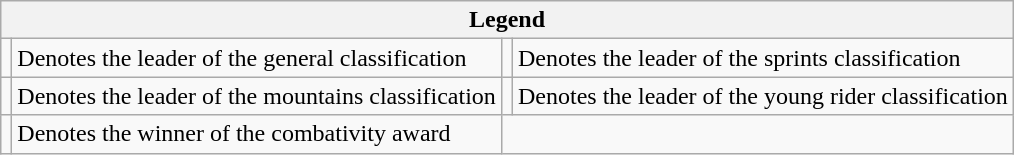<table class="wikitable">
<tr>
<th colspan="4">Legend</th>
</tr>
<tr>
<td></td>
<td>Denotes the leader of the general classification</td>
<td></td>
<td>Denotes the leader of the sprints classification</td>
</tr>
<tr>
<td></td>
<td>Denotes the leader of the mountains classification</td>
<td></td>
<td>Denotes the leader of the young rider classification</td>
</tr>
<tr>
<td></td>
<td>Denotes the winner of the combativity award</td>
</tr>
</table>
